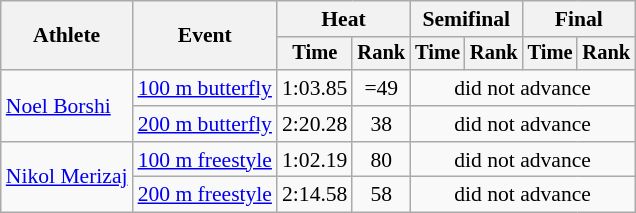<table class=wikitable style="font-size:90%">
<tr>
<th rowspan="2">Athlete</th>
<th rowspan="2">Event</th>
<th colspan="2">Heat</th>
<th colspan="2">Semifinal</th>
<th colspan="2">Final</th>
</tr>
<tr style="font-size:95%">
<th>Time</th>
<th>Rank</th>
<th>Time</th>
<th>Rank</th>
<th>Time</th>
<th>Rank</th>
</tr>
<tr align=center>
<td align=left rowspan=2><a href='#'>Noel Borshi</a></td>
<td align=left><a href='#'>100 m butterfly</a></td>
<td>1:03.85</td>
<td>=49</td>
<td colspan=4>did not advance</td>
</tr>
<tr align=center>
<td align=left><a href='#'>200 m butterfly</a></td>
<td>2:20.28</td>
<td>38</td>
<td colspan=4>did not advance</td>
</tr>
<tr align=center>
<td align=left rowspan=2><a href='#'>Nikol Merizaj</a></td>
<td align=left><a href='#'>100 m freestyle</a></td>
<td>1:02.19</td>
<td>80</td>
<td colspan=4>did not advance</td>
</tr>
<tr align=center>
<td align=left><a href='#'>200 m freestyle</a></td>
<td>2:14.58</td>
<td>58</td>
<td colspan=4>did not advance</td>
</tr>
</table>
